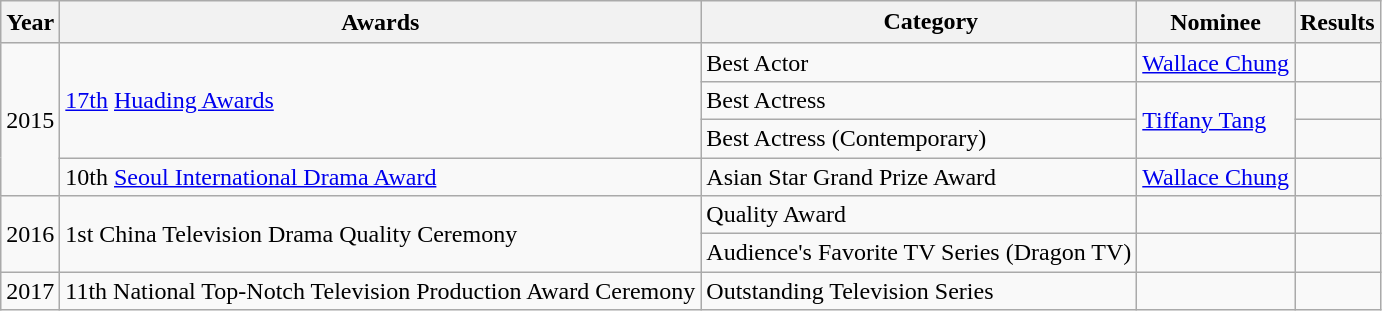<table class="wikitable">
<tr>
<th>Year</th>
<th>Awards</th>
<th>　Category</th>
<th>Nominee</th>
<th>Results</th>
</tr>
<tr>
<td rowspan=4>2015</td>
<td rowspan=3><a href='#'>17th</a> <a href='#'>Huading Awards</a></td>
<td>Best Actor</td>
<td><a href='#'>Wallace Chung</a></td>
<td></td>
</tr>
<tr>
<td>Best Actress</td>
<td rowspan=2><a href='#'>Tiffany Tang</a></td>
<td></td>
</tr>
<tr>
<td>Best Actress (Contemporary)</td>
<td></td>
</tr>
<tr>
<td>10th <a href='#'>Seoul International Drama Award</a></td>
<td>Asian Star Grand Prize Award</td>
<td><a href='#'>Wallace Chung</a></td>
<td></td>
</tr>
<tr>
<td rowspan="2">2016</td>
<td rowspan="2">1st China Television Drama Quality Ceremony</td>
<td>Quality Award</td>
<td></td>
<td></td>
</tr>
<tr>
<td>Audience's Favorite TV Series (Dragon TV)</td>
<td></td>
<td></td>
</tr>
<tr>
<td>2017</td>
<td>11th National Top-Notch Television Production Award Ceremony</td>
<td>Outstanding Television Series</td>
<td></td>
<td></td>
</tr>
</table>
